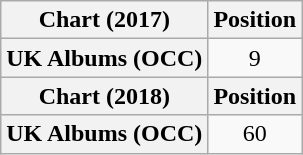<table class="wikitable plainrowheaders" style="text-align:center">
<tr>
<th scope="col">Chart (2017)</th>
<th scope="col">Position</th>
</tr>
<tr>
<th scope="row">UK Albums (OCC)</th>
<td>9</td>
</tr>
<tr>
<th scope="col">Chart (2018)</th>
<th scope="col">Position</th>
</tr>
<tr>
<th scope="row">UK Albums (OCC)</th>
<td>60</td>
</tr>
</table>
